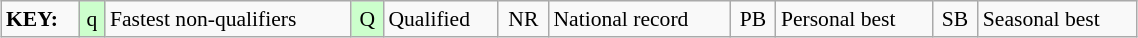<table class="wikitable" style="margin:0.5em auto; font-size:90%;position:relative;" width=60%>
<tr>
<td><strong>KEY:</strong></td>
<td bgcolor=ccffcc align=center>q</td>
<td>Fastest non-qualifiers</td>
<td bgcolor=ccffcc align=center>Q</td>
<td>Qualified</td>
<td align=center>NR</td>
<td>National record</td>
<td align=center>PB</td>
<td>Personal best</td>
<td align=center>SB</td>
<td>Seasonal best</td>
</tr>
</table>
